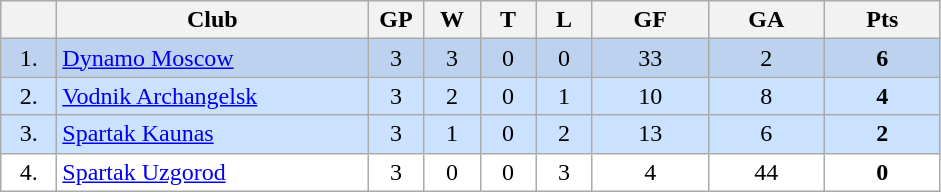<table class="wikitable">
<tr>
<th width="30"></th>
<th width="200">Club</th>
<th width="30">GP</th>
<th width="30">W</th>
<th width="30">T</th>
<th width="30">L</th>
<th width="70">GF</th>
<th width="70">GA</th>
<th width="70">Pts</th>
</tr>
<tr bgcolor="#BCD2EE" align="center">
<td>1.</td>
<td align="left"><a href='#'>Dynamo Moscow</a></td>
<td>3</td>
<td>3</td>
<td>0</td>
<td>0</td>
<td>33</td>
<td>2</td>
<td><strong>6</strong></td>
</tr>
<tr bgcolor="#CAE1FF" align="center">
<td>2.</td>
<td align="left"><a href='#'>Vodnik Archangelsk</a></td>
<td>3</td>
<td>2</td>
<td>0</td>
<td>1</td>
<td>10</td>
<td>8</td>
<td><strong>4</strong></td>
</tr>
<tr bgcolor="#CAE1FF" align="center">
<td>3.</td>
<td align="left"><a href='#'>Spartak Kaunas</a></td>
<td>3</td>
<td>1</td>
<td>0</td>
<td>2</td>
<td>13</td>
<td>6</td>
<td><strong>2</strong></td>
</tr>
<tr bgcolor="#FFFFFF" align="center">
<td>4.</td>
<td align="left"><a href='#'>Spartak Uzgorod</a></td>
<td>3</td>
<td>0</td>
<td>0</td>
<td>3</td>
<td>4</td>
<td>44</td>
<td><strong>0</strong></td>
</tr>
</table>
